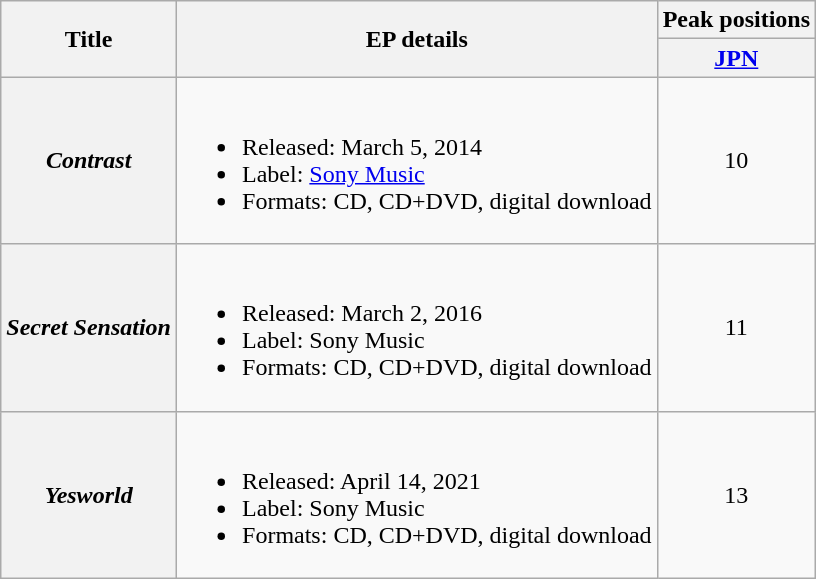<table class="wikitable plainrowheaders">
<tr>
<th scope="col" rowspan="2">Title</th>
<th scope="col" rowspan="2">EP details</th>
<th scope="col" colspan="1">Peak positions</th>
</tr>
<tr>
<th scope="col"><a href='#'>JPN</a><br></th>
</tr>
<tr>
<th scope="row"><em>Contrast</em></th>
<td><br><ul><li>Released: March 5, 2014</li><li>Label: <a href='#'>Sony Music</a></li><li>Formats: CD, CD+DVD, digital download</li></ul></td>
<td align="center">10</td>
</tr>
<tr>
<th scope="row"><em>Secret Sensation</em></th>
<td><br><ul><li>Released: March 2, 2016</li><li>Label: Sony Music</li><li>Formats: CD, CD+DVD, digital download</li></ul></td>
<td align="center">11</td>
</tr>
<tr>
<th scope="row"><em>Yesworld</em></th>
<td><br><ul><li>Released: April 14, 2021</li><li>Label: Sony Music</li><li>Formats: CD, CD+DVD, digital download</li></ul></td>
<td align="center">13</td>
</tr>
</table>
